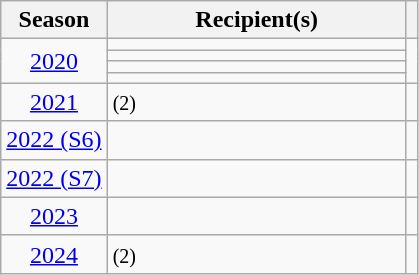<table class="wikitable sortable" style=text-align:center>
<tr>
<th>Season</th>
<th style=width:12em>Recipient(s)</th>
<th class=unsortable></th>
</tr>
<tr>
<td rowspan=4><a href='#'>2020</a></td>
<td align=left><strong></strong></td>
<td rowspan=4></td>
</tr>
<tr>
<td align=left></td>
</tr>
<tr>
<td align=left><strong></strong></td>
</tr>
<tr>
<td align=left><strong></strong></td>
</tr>
<tr>
<td><a href='#'>2021</a></td>
<td align=left><strong></strong> <small>(2)</small></td>
<td></td>
</tr>
<tr>
<td><a href='#'>2022 (S6)</a></td>
<td align=left><strong></strong></td>
<td></td>
</tr>
<tr>
<td><a href='#'>2022 (S7)</a></td>
<td align=left></td>
<td></td>
</tr>
<tr>
<td><a href='#'>2023</a></td>
<td align=left><strong></strong></td>
<td></td>
</tr>
<tr>
<td><a href='#'>2024</a></td>
<td align="left"><strong></strong> <small>(2)</small></td>
<td></td>
</tr>
</table>
